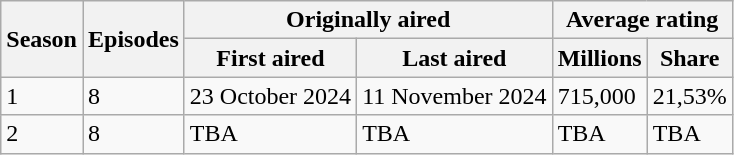<table class="wikitable">
<tr>
<th rowspan="2">Season</th>
<th rowspan="2">Episodes</th>
<th colspan="2">Originally aired</th>
<th colspan="2">Average rating</th>
</tr>
<tr>
<th>First aired</th>
<th>Last aired</th>
<th>Millions</th>
<th>Share</th>
</tr>
<tr>
<td>1</td>
<td>8</td>
<td>23 October 2024</td>
<td>11 November 2024</td>
<td>715,000</td>
<td>21,53%</td>
</tr>
<tr>
<td>2</td>
<td>8</td>
<td>TBA</td>
<td>TBA</td>
<td>TBA</td>
<td>TBA</td>
</tr>
</table>
